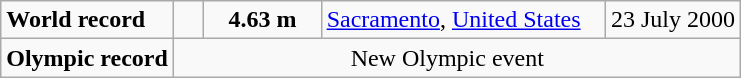<table class="wikitable">
<tr>
<td><strong>World record</strong></td>
<td style="padding-right:1em"></td>
<td style="text-align:center;padding-left:1em; padding-right:1em;"><strong>4.63 m</strong></td>
<td style="padding-right:1em"><a href='#'>Sacramento</a>, <a href='#'>United States</a></td>
<td>23 July 2000</td>
</tr>
<tr>
<td><strong>Olympic record</strong></td>
<td style="padding-right:1em" align=center colspan=4>New Olympic event</td>
</tr>
</table>
